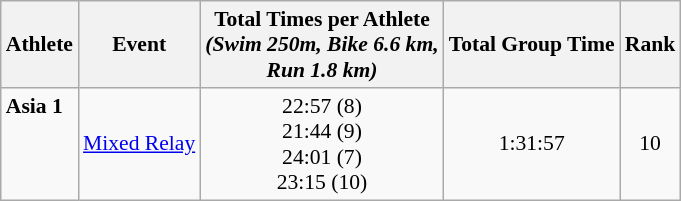<table class="wikitable" style="font-size:90%;">
<tr>
<th>Athlete</th>
<th>Event</th>
<th>Total Times per Athlete <br> <em>(Swim 250m, Bike 6.6 km, <br> Run 1.8 km)</em></th>
<th>Total Group Time</th>
<th>Rank</th>
</tr>
<tr align=center>
<td align=left><strong>Asia 1</strong><br><br><br><br></td>
<td align=left><a href='#'>Mixed Relay</a></td>
<td valign=bottom>22:57 (8)<br>21:44 (9)<br>24:01 (7)<br>23:15 (10)</td>
<td>1:31:57</td>
<td>10</td>
</tr>
</table>
